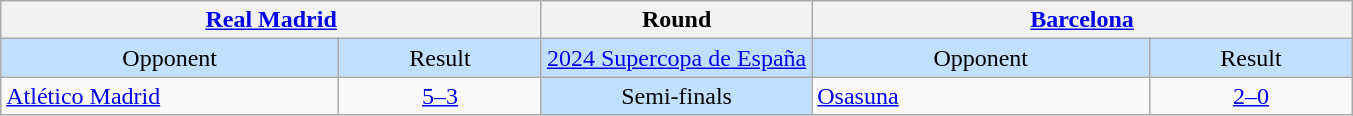<table class="wikitable" style="text-align:center; white-space:nowrap;">
<tr>
<th colspan="2"><a href='#'>Real Madrid</a></th>
<th>Round</th>
<th colspan="2"><a href='#'>Barcelona</a></th>
</tr>
<tr style="background:#C1E0FF;">
<td style="width:25%;">Opponent</td>
<td style="width:15%;">Result</td>
<td><a href='#'>2024 Supercopa de España</a></td>
<td style="width:25%;">Opponent</td>
<td style="width:15%;">Result</td>
</tr>
<tr>
<td style="text-align:left;"><a href='#'>Atlético Madrid</a></td>
<td><a href='#'>5–3</a> </td>
<td style="background:#C1E0FF;">Semi-finals</td>
<td style="text-align:left;"><a href='#'>Osasuna</a></td>
<td><a href='#'>2–0</a></td>
</tr>
</table>
